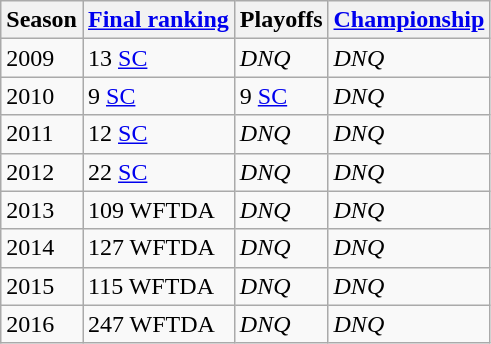<table class="wikitable sortable">
<tr>
<th>Season</th>
<th><a href='#'>Final ranking</a></th>
<th>Playoffs</th>
<th><a href='#'>Championship</a></th>
</tr>
<tr>
<td>2009</td>
<td>13 <a href='#'>SC</a></td>
<td><em>DNQ</em></td>
<td><em>DNQ</em></td>
</tr>
<tr>
<td>2010</td>
<td>9 <a href='#'>SC</a></td>
<td>9 <a href='#'>SC</a></td>
<td><em>DNQ</em></td>
</tr>
<tr>
<td>2011</td>
<td>12 <a href='#'>SC</a></td>
<td><em>DNQ</em></td>
<td><em>DNQ</em></td>
</tr>
<tr>
<td>2012</td>
<td>22 <a href='#'>SC</a></td>
<td><em>DNQ</em></td>
<td><em>DNQ</em></td>
</tr>
<tr>
<td>2013</td>
<td>109 WFTDA</td>
<td><em>DNQ</em></td>
<td><em>DNQ</em></td>
</tr>
<tr>
<td>2014</td>
<td>127 WFTDA</td>
<td><em>DNQ</em></td>
<td><em>DNQ</em></td>
</tr>
<tr>
<td>2015</td>
<td>115 WFTDA</td>
<td><em>DNQ</em></td>
<td><em>DNQ</em></td>
</tr>
<tr>
<td>2016</td>
<td>247 WFTDA</td>
<td><em>DNQ</em></td>
<td><em>DNQ</em></td>
</tr>
</table>
